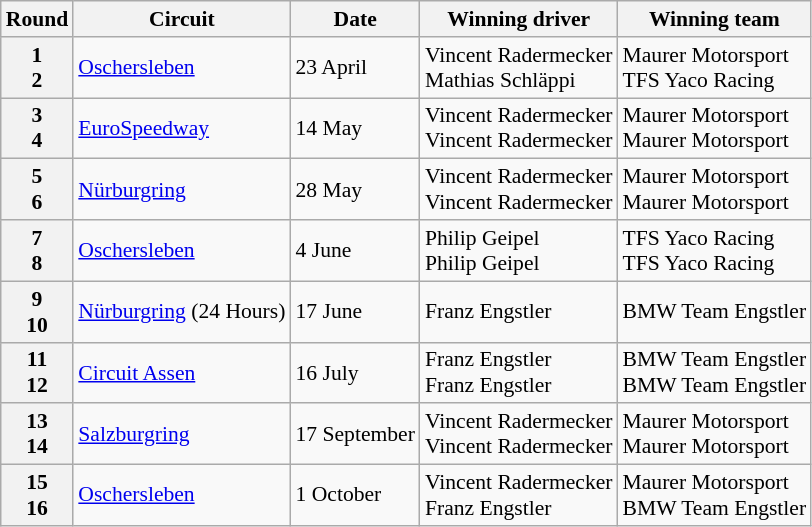<table class="wikitable" style="font-size: 90%">
<tr>
<th>Round</th>
<th>Circuit</th>
<th>Date</th>
<th>Winning driver</th>
<th>Winning team</th>
</tr>
<tr>
<th>1<br>2</th>
<td> <a href='#'>Oschersleben</a></td>
<td>23 April</td>
<td>Vincent Radermecker<br>Mathias Schläppi</td>
<td>Maurer Motorsport<br>TFS Yaco Racing</td>
</tr>
<tr>
<th>3<br>4</th>
<td> <a href='#'>EuroSpeedway</a></td>
<td>14 May</td>
<td>Vincent Radermecker<br>Vincent Radermecker</td>
<td>Maurer Motorsport<br>Maurer Motorsport</td>
</tr>
<tr>
<th>5<br>6</th>
<td> <a href='#'>Nürburgring</a></td>
<td>28 May</td>
<td>Vincent Radermecker<br>Vincent Radermecker</td>
<td>Maurer Motorsport<br>Maurer Motorsport</td>
</tr>
<tr>
<th>7<br>8</th>
<td> <a href='#'>Oschersleben</a></td>
<td>4 June</td>
<td>Philip Geipel<br>Philip Geipel</td>
<td>TFS Yaco Racing<br>TFS Yaco Racing</td>
</tr>
<tr>
<th>9<br>10</th>
<td> <a href='#'>Nürburgring</a> (24 Hours)</td>
<td>17 June</td>
<td>Franz Engstler</td>
<td>BMW Team Engstler</td>
</tr>
<tr>
<th>11<br>12</th>
<td> <a href='#'>Circuit Assen</a></td>
<td>16 July</td>
<td>Franz Engstler<br>Franz Engstler</td>
<td>BMW Team Engstler<br>BMW Team Engstler</td>
</tr>
<tr>
<th>13<br>14</th>
<td> <a href='#'>Salzburgring</a></td>
<td>17 September</td>
<td>Vincent Radermecker<br>Vincent Radermecker</td>
<td>Maurer Motorsport<br>Maurer Motorsport</td>
</tr>
<tr>
<th>15<br>16</th>
<td> <a href='#'>Oschersleben</a></td>
<td>1 October</td>
<td>Vincent Radermecker<br>Franz Engstler</td>
<td>Maurer Motorsport<br>BMW Team Engstler</td>
</tr>
</table>
